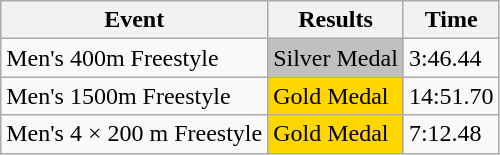<table class="wikitable">
<tr>
<th>Event</th>
<th>Results</th>
<th>Time</th>
</tr>
<tr>
<td>Men's 400m Freestyle</td>
<td bgcolor="Silver">Silver Medal</td>
<td>3:46.44</td>
</tr>
<tr>
<td>Men's 1500m Freestyle</td>
<td bgcolor="Gold">Gold Medal</td>
<td>14:51.70</td>
</tr>
<tr>
<td>Men's 4 × 200 m Freestyle</td>
<td bgcolor="Gold">Gold Medal</td>
<td>7:12.48</td>
</tr>
</table>
